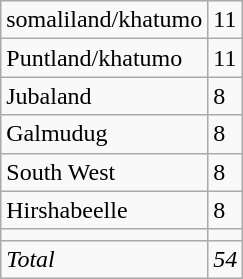<table class="wikitable">
<tr>
<td>somaliland/khatumo</td>
<td>11</td>
</tr>
<tr>
<td>Puntland/khatumo</td>
<td>11</td>
</tr>
<tr>
<td>Jubaland</td>
<td>8</td>
</tr>
<tr>
<td>Galmudug</td>
<td>8</td>
</tr>
<tr>
<td>South West</td>
<td>8</td>
</tr>
<tr>
<td>Hirshabeelle</td>
<td>8</td>
</tr>
<tr>
<td></td>
<td></td>
</tr>
<tr>
<td><em>Total</em></td>
<td><em>54</em></td>
</tr>
</table>
